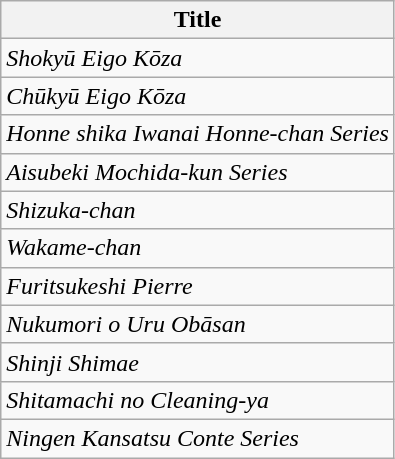<table class="wikitable">
<tr>
<th>Title</th>
</tr>
<tr>
<td><em>Shokyū Eigo Kōza</em></td>
</tr>
<tr>
<td><em>Chūkyū Eigo Kōza</em></td>
</tr>
<tr>
<td><em>Honne shika Iwanai Honne-chan Series</em></td>
</tr>
<tr>
<td><em>Aisubeki Mochida-kun Series</em></td>
</tr>
<tr>
<td><em>Shizuka-chan</em></td>
</tr>
<tr>
<td><em>Wakame-chan</em></td>
</tr>
<tr>
<td><em>Furitsukeshi Pierre</em></td>
</tr>
<tr>
<td><em>Nukumori o Uru Obāsan</em></td>
</tr>
<tr>
<td><em>Shinji Shimae</em></td>
</tr>
<tr>
<td><em>Shitamachi no Cleaning-ya</em></td>
</tr>
<tr>
<td><em>Ningen Kansatsu Conte Series</em></td>
</tr>
</table>
